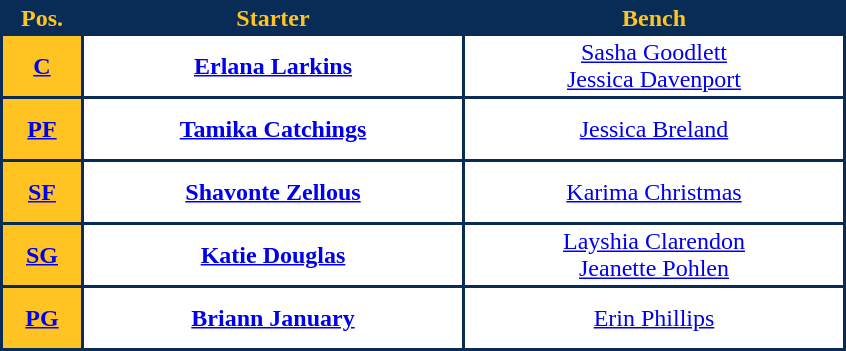<table style="text-align: center; background:#092C57; color:#FFC322">
<tr>
<th width="50">Pos.</th>
<th width="250">Starter</th>
<th width="250">Bench</th>
</tr>
<tr style="height:40px; background:white; color:#092C57">
<th style="background:#FFC322"><a href='#'><span>C</span></a></th>
<td><strong><a href='#'>Erlana Larkins</a></strong></td>
<td><a href='#'>Sasha Goodlett</a><br><a href='#'>Jessica Davenport</a> </td>
</tr>
<tr style="height:40px; background:white; color:#092C57">
<th style="background:#FFC322"><a href='#'><span>PF</span></a></th>
<td><strong><a href='#'>Tamika Catchings</a></strong></td>
<td><a href='#'>Jessica Breland</a></td>
</tr>
<tr style="height:40px; background:white; color:#092C57">
<th style="background:#FFC322"><a href='#'><span>SF</span></a></th>
<td><strong><a href='#'>Shavonte Zellous</a></strong></td>
<td><a href='#'>Karima Christmas</a></td>
</tr>
<tr style="height:40px; background:white; color:#092C57">
<th style="background:#FFC322"><a href='#'><span>SG</span></a></th>
<td><strong><a href='#'>Katie Douglas</a></strong></td>
<td><a href='#'>Layshia Clarendon</a><br><a href='#'>Jeanette Pohlen</a> </td>
</tr>
<tr style="height:40px; background:white; color:#092C57">
<th style="background:#FFC322"><a href='#'><span>PG</span></a></th>
<td><strong><a href='#'>Briann January</a></strong></td>
<td><a href='#'>Erin Phillips</a> </td>
</tr>
</table>
